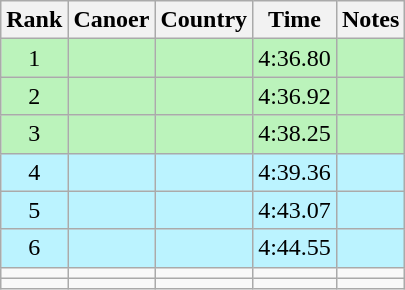<table class="wikitable sortable" style="text-align:center">
<tr>
<th>Rank</th>
<th>Canoer</th>
<th>Country</th>
<th>Time</th>
<th>Notes</th>
</tr>
<tr bgcolor=bbf3bb>
<td>1</td>
<td align=left></td>
<td align=left></td>
<td>4:36.80</td>
<td></td>
</tr>
<tr bgcolor=bbf3bb>
<td>2</td>
<td align=left></td>
<td align=left></td>
<td>4:36.92</td>
<td></td>
</tr>
<tr bgcolor=bbf3bb>
<td>3</td>
<td align=left></td>
<td align=left></td>
<td>4:38.25</td>
<td></td>
</tr>
<tr bgcolor=bbf3ff>
<td>4</td>
<td align=left></td>
<td align=left></td>
<td>4:39.36</td>
<td></td>
</tr>
<tr bgcolor=bbf3ff>
<td>5</td>
<td align=left></td>
<td align=left></td>
<td>4:43.07</td>
<td></td>
</tr>
<tr bgcolor=bbf3ff>
<td>6</td>
<td align=left></td>
<td align=left></td>
<td>4:44.55</td>
<td></td>
</tr>
<tr>
<td></td>
<td align=left></td>
<td align=left></td>
<td></td>
<td></td>
</tr>
<tr>
<td></td>
<td align=left></td>
<td align=left></td>
<td></td>
<td></td>
</tr>
</table>
